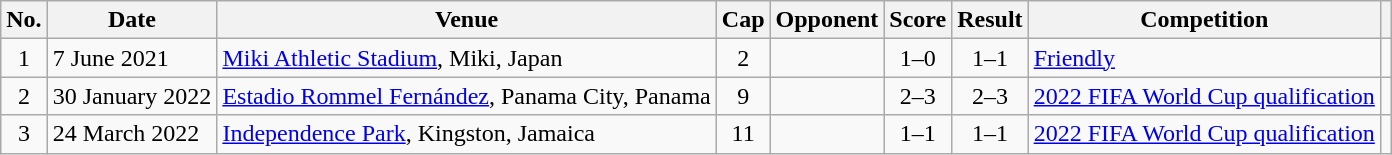<table class="wikitable sortable">
<tr>
<th scope="col">No.</th>
<th scope="col">Date</th>
<th scope="col">Venue</th>
<th scope="col">Cap</th>
<th scope="col">Opponent</th>
<th scope="col">Score</th>
<th scope="col">Result</th>
<th scope="col">Competition</th>
<th scope="col" class="unsortable"></th>
</tr>
<tr>
<td style="text-align: center;">1</td>
<td>7 June 2021</td>
<td><a href='#'>Miki Athletic Stadium</a>, Miki, Japan</td>
<td style="text-align: center;">2</td>
<td></td>
<td style="text-align: center;">1–0</td>
<td style="text-align: center;">1–1</td>
<td><a href='#'>Friendly</a></td>
<td style="text-align: center;"></td>
</tr>
<tr>
<td style="text-align: center;">2</td>
<td>30 January 2022</td>
<td><a href='#'>Estadio Rommel Fernández</a>, Panama City, Panama</td>
<td style="text-align: center;">9</td>
<td></td>
<td style="text-align: center;">2–3</td>
<td align="center">2–3</td>
<td><a href='#'>2022 FIFA World Cup qualification</a></td>
<td style="text-align: center;"></td>
</tr>
<tr>
<td style="text-align: center;">3</td>
<td>24 March 2022</td>
<td><a href='#'>Independence Park</a>, Kingston, Jamaica</td>
<td style="text-align: center;">11</td>
<td></td>
<td style="text-align: center;">1–1</td>
<td style="text-align: center;">1–1</td>
<td><a href='#'>2022 FIFA World Cup qualification</a></td>
<td style="text-align: center;"></td>
</tr>
</table>
